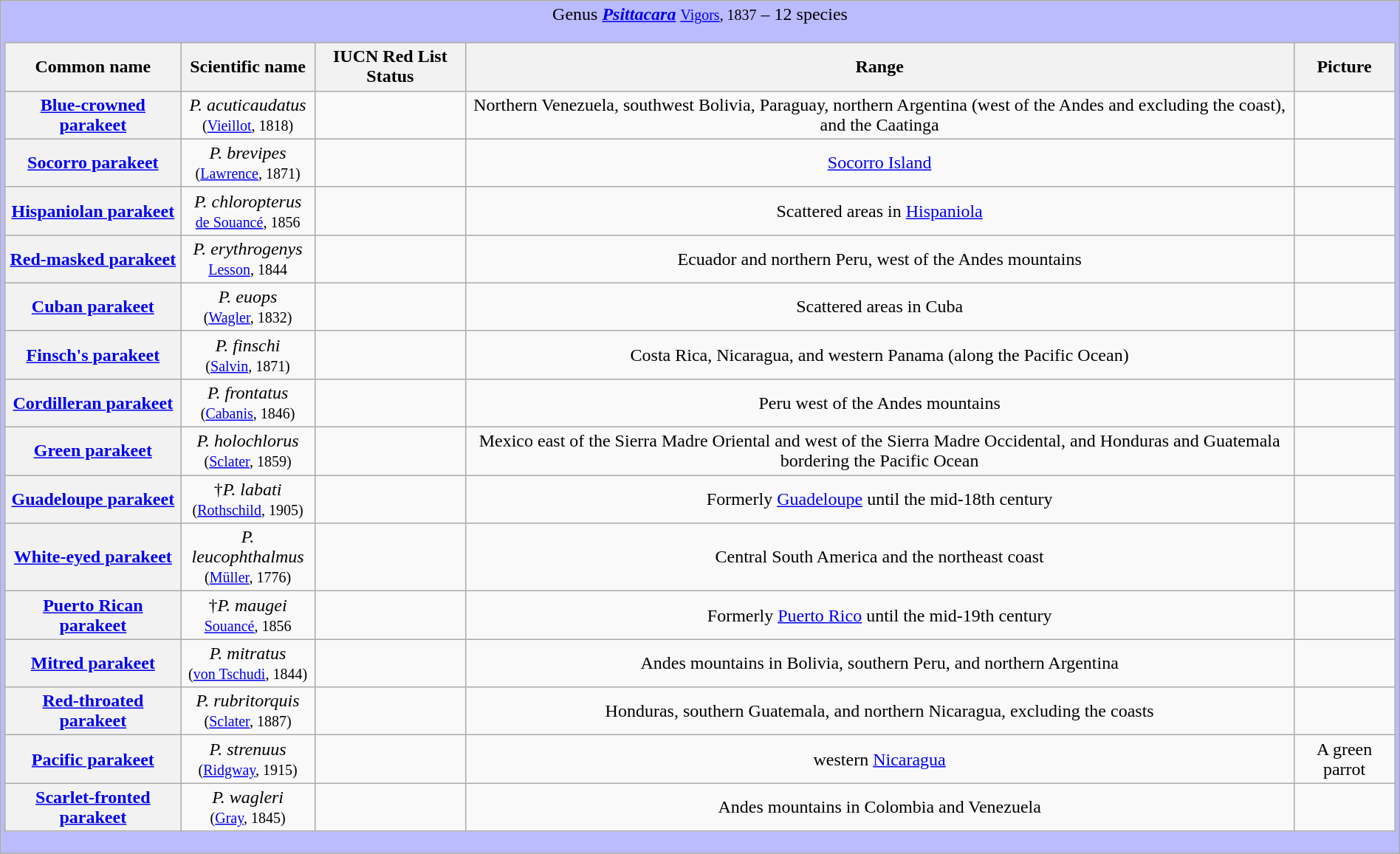<table class="wikitable" style="width:100%;text-align:center">
<tr>
<td colspan="100%" align="center" bgcolor="#BBBBFF">Genus <strong><em><a href='#'>Psittacara</a></em></strong> <small><a href='#'>Vigors</a>, 1837</small> – 12 species<br><table class="wikitable sortable" style="width:100%;text-align:center">
<tr>
<th scope="col">Common name</th>
<th scope="col">Scientific name</th>
<th scope="col">IUCN Red List Status</th>
<th scope="col" class="unsortable">Range</th>
<th scope="col" class="unsortable">Picture</th>
</tr>
<tr>
<th scope="row"><a href='#'>Blue-crowned parakeet</a></th>
<td><em>P. acuticaudatus</em> <br><small>(<a href='#'>Vieillot</a>, 1818)</small></td>
<td></td>
<td>Northern Venezuela, southwest Bolivia, Paraguay, northern Argentina (west of the Andes and excluding the coast), and the Caatinga</td>
<td></td>
</tr>
<tr>
<th scope="row"><a href='#'>Socorro parakeet</a></th>
<td><em>P. brevipes</em> <br><small>(<a href='#'>Lawrence</a>, 1871)</small></td>
<td> </td>
<td><a href='#'>Socorro Island</a></td>
<td></td>
</tr>
<tr>
<th scope="row"><a href='#'>Hispaniolan parakeet</a></th>
<td><em>P. chloropterus</em> <br><small><a href='#'>de Souancé</a>, 1856</small></td>
<td></td>
<td>Scattered areas in <a href='#'>Hispaniola</a></td>
<td></td>
</tr>
<tr>
<th scope="row"><a href='#'>Red-masked parakeet</a></th>
<td><em>P. erythrogenys</em> <br><small><a href='#'>Lesson</a>, 1844</small></td>
<td></td>
<td>Ecuador and northern Peru, west of the Andes mountains</td>
<td></td>
</tr>
<tr>
<th scope="row"><a href='#'>Cuban parakeet</a></th>
<td><em>P. euops</em> <br><small>(<a href='#'>Wagler</a>, 1832)</small></td>
<td></td>
<td>Scattered areas in Cuba</td>
<td></td>
</tr>
<tr>
<th scope="row"><a href='#'>Finsch's parakeet</a></th>
<td><em>P. finschi</em> <br><small>(<a href='#'>Salvin</a>, 1871)</small></td>
<td></td>
<td>Costa Rica, Nicaragua, and western Panama (along the Pacific Ocean)</td>
<td></td>
</tr>
<tr>
<th scope="row"><a href='#'>Cordilleran parakeet</a></th>
<td><em>P. frontatus</em> <br><small>(<a href='#'>Cabanis</a>, 1846)</small></td>
<td></td>
<td>Peru west of the Andes mountains</td>
<td></td>
</tr>
<tr>
<th scope="row"><a href='#'>Green parakeet</a></th>
<td><em>P. holochlorus</em> <br><small>(<a href='#'>Sclater</a>, 1859)</small></td>
<td></td>
<td>Mexico east of the Sierra Madre Oriental and west of the Sierra Madre Occidental, and Honduras and Guatemala bordering the Pacific Ocean</td>
<td></td>
</tr>
<tr>
<th scope="row"><a href='#'>Guadeloupe parakeet</a></th>
<td>†<em>P. labati</em> <br><small>(<a href='#'>Rothschild</a>, 1905)</small></td>
<td></td>
<td>Formerly <a href='#'>Guadeloupe</a> until the mid-18th century</td>
<td></td>
</tr>
<tr>
<th scope="row"><a href='#'>White-eyed parakeet</a></th>
<td><em>P. leucophthalmus</em> <br><small>(<a href='#'>Müller</a>, 1776)</small></td>
<td></td>
<td>Central South America and the northeast coast</td>
<td></td>
</tr>
<tr>
<th scope="row"><a href='#'>Puerto Rican parakeet</a></th>
<td>†<em>P. maugei</em> <br><small><a href='#'>Souancé</a>, 1856</small></td>
<td> </td>
<td>Formerly <a href='#'>Puerto Rico</a> until the mid-19th century</td>
<td></td>
</tr>
<tr>
<th scope="row"><a href='#'>Mitred parakeet</a></th>
<td><em>P. mitratus</em> <br><small>(<a href='#'>von Tschudi</a>, 1844)</small></td>
<td></td>
<td>Andes mountains in Bolivia, southern Peru, and northern Argentina</td>
<td></td>
</tr>
<tr>
<th scope="row"><a href='#'>Red-throated parakeet</a></th>
<td><em>P. rubritorquis</em> <br><small>(<a href='#'>Sclater</a>, 1887)</small></td>
<td></td>
<td>Honduras, southern Guatemala, and northern Nicaragua, excluding the coasts</td>
<td></td>
</tr>
<tr>
<th scope="row"><a href='#'>Pacific parakeet</a></th>
<td><em>P. strenuus</em> <br><small>(<a href='#'>Ridgway</a>, 1915)</small></td>
<td> </td>
<td>western <a href='#'>Nicaragua</a></td>
<td>A green parrot</td>
</tr>
<tr>
<th scope="row"><a href='#'>Scarlet-fronted parakeet</a></th>
<td><em>P. wagleri</em> <br><small>(<a href='#'>Gray</a>, 1845)</small></td>
<td></td>
<td>Andes mountains in Colombia and Venezuela</td>
<td></td>
</tr>
</table>
</td>
</tr>
</table>
